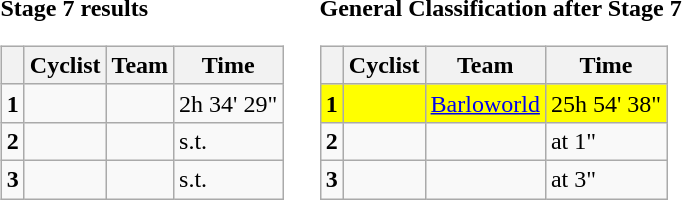<table>
<tr>
<td><strong>Stage 7 results</strong><br><table class="wikitable">
<tr>
<th></th>
<th>Cyclist</th>
<th>Team</th>
<th>Time</th>
</tr>
<tr>
<td><strong>1</strong></td>
<td></td>
<td></td>
<td>2h 34' 29"</td>
</tr>
<tr>
<td><strong>2</strong></td>
<td></td>
<td></td>
<td>s.t.</td>
</tr>
<tr>
<td><strong>3</strong></td>
<td></td>
<td></td>
<td>s.t.</td>
</tr>
</table>
</td>
<td></td>
<td><strong>General Classification after Stage 7</strong><br><table class="wikitable">
<tr>
<th></th>
<th>Cyclist</th>
<th>Team</th>
<th>Time</th>
</tr>
<tr style="background:yellow">
<td><strong>1</strong></td>
<td></td>
<td><a href='#'>Barloworld</a></td>
<td>25h 54' 38"</td>
</tr>
<tr>
<td><strong>2</strong></td>
<td></td>
<td></td>
<td>at 1"</td>
</tr>
<tr>
<td><strong>3</strong></td>
<td></td>
<td></td>
<td>at 3"</td>
</tr>
</table>
</td>
</tr>
</table>
